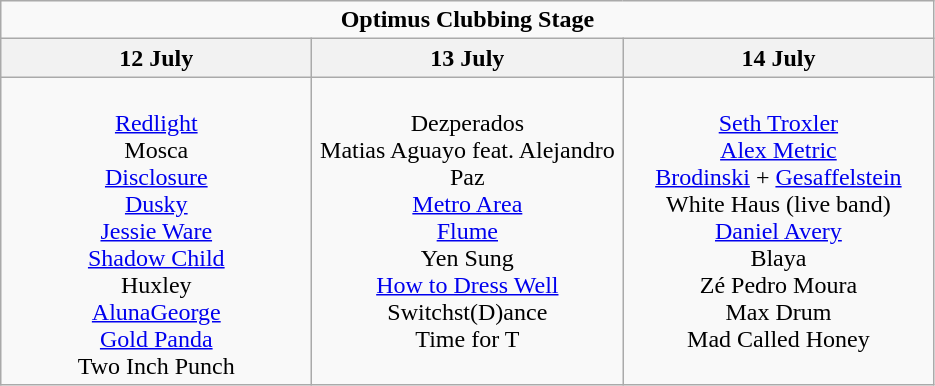<table class="wikitable">
<tr>
<td colspan="3" align="center"><strong>Optimus Clubbing Stage</strong></td>
</tr>
<tr>
<th>12 July</th>
<th>13 July</th>
<th>14 July</th>
</tr>
<tr>
<td valign="top" align="center" width="200"><br><a href='#'>Redlight</a><br>Mosca<br><a href='#'>Disclosure</a><br><a href='#'>Dusky</a><br><a href='#'>Jessie Ware</a><br><a href='#'>Shadow Child</a><br>Huxley<br><a href='#'>AlunaGeorge</a><br><a href='#'>Gold Panda</a><br>Two Inch Punch</td>
<td valign="top" align="center" width="200"><br>Dezperados<br>Matias Aguayo feat. Alejandro Paz<br><a href='#'>Metro Area</a><br><a href='#'>Flume</a><br>Yen Sung<br><a href='#'>How to Dress Well</a><br>Switchst(D)ance<br>Time for T</td>
<td valign="top" align="center" width="200"><br><a href='#'>Seth Troxler</a><br><a href='#'>Alex Metric</a><br><a href='#'>Brodinski</a> + <a href='#'>Gesaffelstein</a><br>White Haus (live band)<br><a href='#'>Daniel Avery</a><br>Blaya<br>Zé Pedro Moura<br>Max Drum<br>Mad Called Honey</td>
</tr>
</table>
